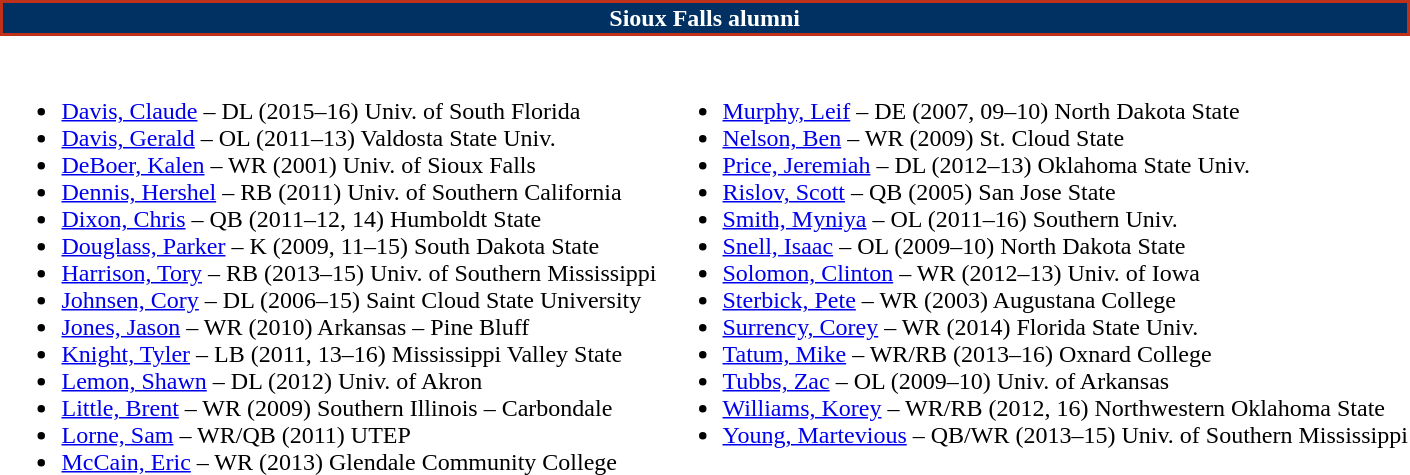<table class="toccolours" style="text-align: left;">
<tr>
<th colspan="7" style="background:#003162; border:2px solid #BF311B; color:white; text-align:center;"><strong>Sioux Falls alumni</strong></th>
</tr>
<tr>
<td colspan="7" style="text-align:right;"></td>
</tr>
<tr>
<td valign="top"><br><ul><li><a href='#'>Davis, Claude</a> – DL (2015–16) Univ. of South Florida</li><li><a href='#'>Davis, Gerald</a> – OL (2011–13) Valdosta State Univ.</li><li><a href='#'>DeBoer, Kalen</a> – WR (2001) Univ. of Sioux Falls</li><li><a href='#'>Dennis, Hershel</a> – RB (2011) Univ. of Southern California</li><li><a href='#'>Dixon, Chris</a> – QB (2011–12, 14) Humboldt State</li><li><a href='#'>Douglass, Parker</a> – K (2009, 11–15) South Dakota State</li><li><a href='#'>Harrison, Tory</a> – RB (2013–15) Univ. of Southern Mississippi</li><li><a href='#'>Johnsen, Cory</a> – DL (2006–15) Saint Cloud State University</li><li><a href='#'>Jones, Jason</a> – WR (2010) Arkansas – Pine Bluff</li><li><a href='#'>Knight, Tyler</a> – LB (2011, 13–16) Mississippi Valley State</li><li><a href='#'>Lemon, Shawn</a> – DL (2012) Univ. of Akron</li><li><a href='#'>Little, Brent</a> – WR (2009) Southern Illinois – Carbondale</li><li><a href='#'>Lorne, Sam</a> – WR/QB (2011) UTEP</li><li><a href='#'>McCain, Eric</a> – WR (2013) Glendale Community College</li></ul></td>
<td valign="top"><br><ul><li><a href='#'>Murphy, Leif</a> – DE (2007, 09–10) North Dakota State</li><li><a href='#'>Nelson, Ben</a> – WR (2009) St. Cloud State</li><li><a href='#'>Price, Jeremiah</a> – DL (2012–13) Oklahoma State Univ.</li><li><a href='#'>Rislov, Scott</a> – QB (2005) San Jose State</li><li><a href='#'>Smith, Myniya</a> – OL (2011–16) Southern Univ.</li><li><a href='#'>Snell, Isaac</a> – OL (2009–10) North Dakota State</li><li><a href='#'>Solomon, Clinton</a> – WR (2012–13) Univ. of Iowa</li><li><a href='#'>Sterbick, Pete</a> – WR (2003) Augustana College</li><li><a href='#'>Surrency, Corey</a> – WR (2014) Florida State Univ.</li><li><a href='#'>Tatum, Mike</a> – WR/RB (2013–16) Oxnard College</li><li><a href='#'>Tubbs, Zac</a> – OL (2009–10) Univ. of Arkansas</li><li><a href='#'>Williams, Korey</a> – WR/RB (2012, 16) Northwestern Oklahoma State</li><li><a href='#'>Young, Martevious</a> – QB/WR (2013–15) Univ. of Southern Mississippi</li></ul></td>
</tr>
</table>
